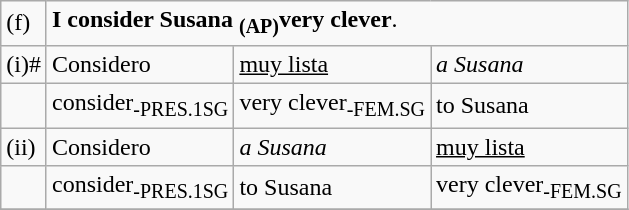<table class="wikitable">
<tr>
<td>(f)</td>
<td colspan= "3"><strong>I consider Susana <sub>(AP)</sub>very clever</strong>.</td>
</tr>
<tr>
<td>(i)#</td>
<td>Considero</td>
<td><u>muy lista</u></td>
<td><em>a Susana</em></td>
</tr>
<tr>
<td></td>
<td>consider<sub>-PRES.1SG</sub></td>
<td>very clever<sub>-FEM.SG</sub></td>
<td>to Susana</td>
</tr>
<tr>
<td>(ii)</td>
<td>Considero</td>
<td><em>a Susana</em></td>
<td><u>muy lista</u></td>
</tr>
<tr>
<td></td>
<td>consider<sub>-PRES.1SG</sub></td>
<td>to Susana</td>
<td>very clever<sub>-FEM.SG</sub></td>
</tr>
<tr>
</tr>
</table>
